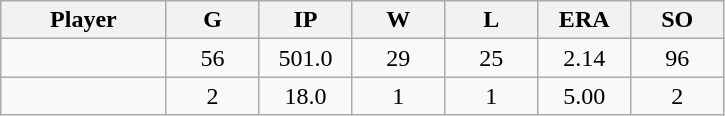<table class="wikitable sortable">
<tr>
<th bgcolor="#DDDDFF" width="16%">Player</th>
<th bgcolor="#DDDDFF" width="9%">G</th>
<th bgcolor="#DDDDFF" width="9%">IP</th>
<th bgcolor="#DDDDFF" width="9%">W</th>
<th bgcolor="#DDDDFF" width="9%">L</th>
<th bgcolor="#DDDDFF" width="9%">ERA</th>
<th bgcolor="#DDDDFF" width="9%">SO</th>
</tr>
<tr align="center">
<td></td>
<td>56</td>
<td>501.0</td>
<td>29</td>
<td>25</td>
<td>2.14</td>
<td>96</td>
</tr>
<tr align="center">
<td></td>
<td>2</td>
<td>18.0</td>
<td>1</td>
<td>1</td>
<td>5.00</td>
<td>2</td>
</tr>
</table>
